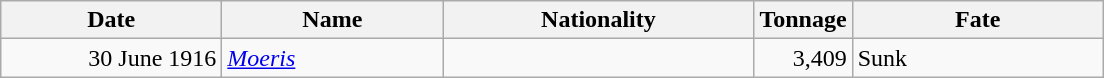<table class="wikitable sortable">
<tr>
<th width="140px">Date</th>
<th width="140px">Name</th>
<th width="200px">Nationality</th>
<th width="25px">Tonnage</th>
<th width="160px">Fate</th>
</tr>
<tr>
<td align="right">30 June 1916</td>
<td align="left"><a href='#'><em>Moeris</em></a></td>
<td align="left"></td>
<td align="right">3,409</td>
<td align="left">Sunk</td>
</tr>
</table>
